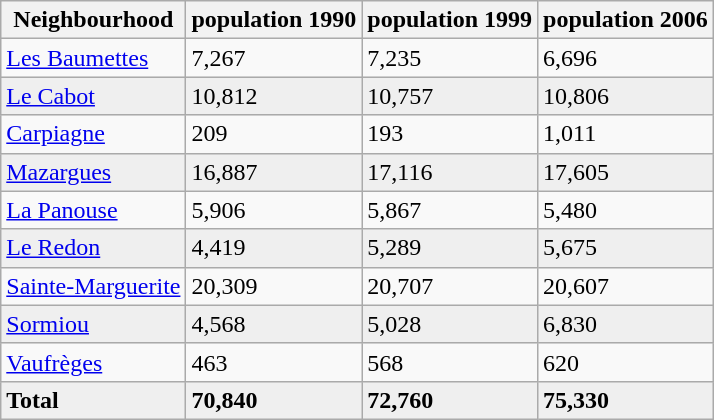<table class=wikitable>
<tr>
<th>Neighbourhood</th>
<th>population 1990</th>
<th>population 1999</th>
<th>population 2006</th>
</tr>
<tr>
<td><a href='#'>Les Baumettes</a></td>
<td>7,267</td>
<td>7,235</td>
<td>6,696</td>
</tr>
<tr style="background:#EFEFEF">
<td><a href='#'>Le Cabot</a></td>
<td>10,812</td>
<td>10,757</td>
<td>10,806</td>
</tr>
<tr>
<td><a href='#'>Carpiagne</a></td>
<td>209</td>
<td>193</td>
<td>1,011</td>
</tr>
<tr style="background:#EFEFEF">
<td><a href='#'>Mazargues</a></td>
<td>16,887</td>
<td>17,116</td>
<td>17,605</td>
</tr>
<tr>
<td><a href='#'>La Panouse</a></td>
<td>5,906</td>
<td>5,867</td>
<td>5,480</td>
</tr>
<tr style="background:#EFEFEF">
<td><a href='#'>Le Redon</a></td>
<td>4,419</td>
<td>5,289</td>
<td>5,675</td>
</tr>
<tr>
<td><a href='#'>Sainte-Marguerite</a></td>
<td>20,309</td>
<td>20,707</td>
<td>20,607</td>
</tr>
<tr style="background:#EFEFEF">
<td><a href='#'>Sormiou</a></td>
<td>4,568</td>
<td>5,028</td>
<td>6,830</td>
</tr>
<tr>
<td><a href='#'>Vaufrèges</a></td>
<td>463</td>
<td>568</td>
<td>620</td>
</tr>
<tr style="background:#EFEFEF">
<td><strong>Total</strong></td>
<td><strong>70,840</strong></td>
<td><strong>72,760</strong></td>
<td><strong>75,330</strong></td>
</tr>
</table>
